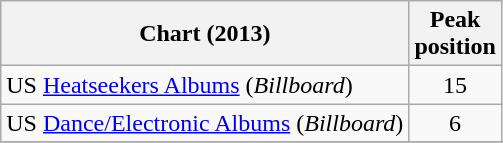<table class="wikitable plainrowheaders">
<tr>
<th scope="col">Chart (2013)</th>
<th scope="col">Peak<br> position</th>
</tr>
<tr>
<td scope="row">US <a href='#'>Heatseekers Albums</a> (<em>Billboard</em>)</td>
<td align="center">15</td>
</tr>
<tr>
<td scope="row">US <a href='#'>Dance/Electronic Albums</a> (<em>Billboard</em>)</td>
<td align="center">6</td>
</tr>
<tr>
</tr>
</table>
